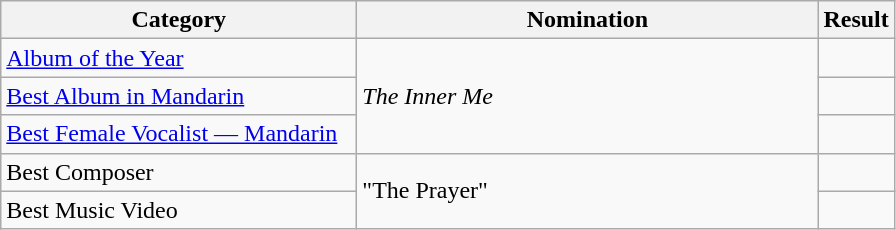<table class="wikitable">
<tr>
<th width="230">Category</th>
<th width="300">Nomination</th>
<th>Result</th>
</tr>
<tr>
<td><a href='#'>Album of the Year</a></td>
<td rowspan=3><em>The Inner Me</em></td>
<td></td>
</tr>
<tr>
<td><a href='#'>Best Album in Mandarin</a></td>
<td></td>
</tr>
<tr>
<td><a href='#'>Best Female Vocalist — Mandarin</a></td>
<td></td>
</tr>
<tr>
<td>Best Composer</td>
<td rowspan=2>"The Prayer"</td>
<td></td>
</tr>
<tr>
<td>Best Music Video</td>
<td></td>
</tr>
</table>
